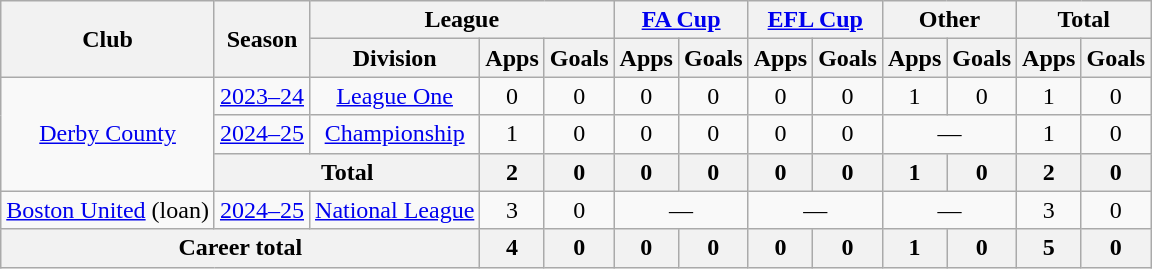<table class=wikitable style="text-align: center;">
<tr>
<th rowspan="2">Club</th>
<th rowspan="2">Season</th>
<th colspan="3">League</th>
<th colspan="2"><a href='#'>FA Cup</a></th>
<th colspan="2"><a href='#'>EFL Cup</a></th>
<th colspan="2">Other</th>
<th colspan="2">Total</th>
</tr>
<tr>
<th>Division</th>
<th>Apps</th>
<th>Goals</th>
<th>Apps</th>
<th>Goals</th>
<th>Apps</th>
<th>Goals</th>
<th>Apps</th>
<th>Goals</th>
<th>Apps</th>
<th>Goals</th>
</tr>
<tr>
<td rowspan="3"><a href='#'>Derby County</a></td>
<td><a href='#'>2023–24</a></td>
<td><a href='#'>League One</a></td>
<td>0</td>
<td>0</td>
<td>0</td>
<td>0</td>
<td>0</td>
<td>0</td>
<td>1</td>
<td>0</td>
<td>1</td>
<td>0</td>
</tr>
<tr>
<td><a href='#'>2024–25</a></td>
<td><a href='#'>Championship</a></td>
<td>1</td>
<td>0</td>
<td>0</td>
<td>0</td>
<td>0</td>
<td>0</td>
<td colspan=2>—</td>
<td>1</td>
<td>0</td>
</tr>
<tr>
<th colspan="2">Total</th>
<th>2</th>
<th>0</th>
<th>0</th>
<th>0</th>
<th>0</th>
<th>0</th>
<th>1</th>
<th>0</th>
<th>2</th>
<th>0</th>
</tr>
<tr>
<td><a href='#'>Boston United</a> (loan)</td>
<td><a href='#'>2024–25</a></td>
<td><a href='#'>National League</a></td>
<td>3</td>
<td>0</td>
<td colspan=2>—</td>
<td colspan=2>—</td>
<td colspan=2>—</td>
<td>3</td>
<td>0</td>
</tr>
<tr>
<th colspan="3">Career total</th>
<th>4</th>
<th>0</th>
<th>0</th>
<th>0</th>
<th>0</th>
<th>0</th>
<th>1</th>
<th>0</th>
<th>5</th>
<th>0</th>
</tr>
</table>
